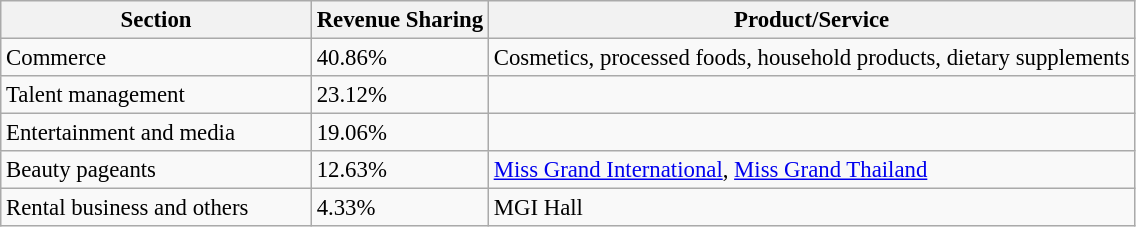<table class="wikitable col2center" style="font-size: 95%;">
<tr>
<th width=200px>Section</th>
<th>Revenue Sharing</th>
<th>Product/Service</th>
</tr>
<tr>
<td>Commerce</td>
<td>40.86%</td>
<td>Cosmetics, processed foods, household products, dietary supplements</td>
</tr>
<tr>
<td>Talent management</td>
<td>23.12%</td>
<td></td>
</tr>
<tr>
<td>Entertainment and media</td>
<td>19.06%</td>
<td></td>
</tr>
<tr>
<td>Beauty pageants</td>
<td>12.63%</td>
<td><a href='#'>Miss Grand International</a>, <a href='#'>Miss Grand Thailand</a></td>
</tr>
<tr>
<td>Rental business and others</td>
<td>4.33%</td>
<td>MGI Hall</td>
</tr>
</table>
